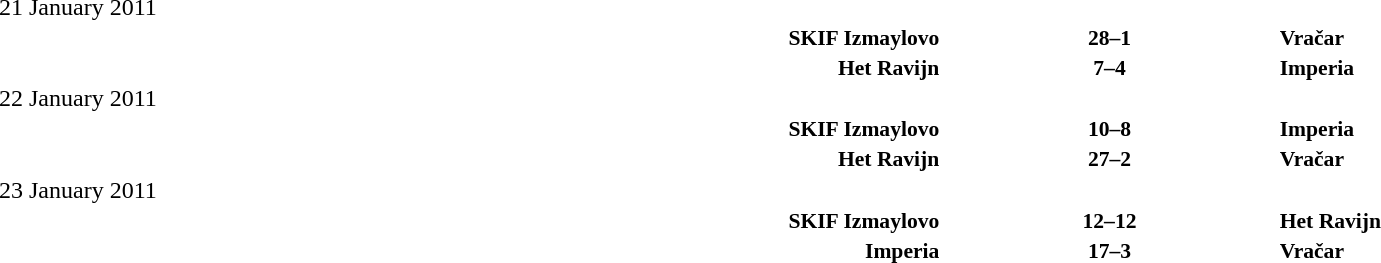<table width=100% cellspacing=1>
<tr>
<th></th>
<th></th>
<th></th>
</tr>
<tr>
<td>21 January 2011</td>
</tr>
<tr style=font-size:90%>
<td align=right><strong>SKIF Izmaylovo</strong></td>
<td align=center><strong>28–1</strong></td>
<td><strong>Vračar</strong></td>
</tr>
<tr style=font-size:90%>
<td align=right><strong>Het Ravijn</strong></td>
<td align=center><strong>7–4</strong></td>
<td><strong>Imperia</strong></td>
</tr>
<tr>
<td>22 January 2011</td>
</tr>
<tr style=font-size:90%>
<td align=right><strong>SKIF Izmaylovo</strong></td>
<td align=center><strong>10–8</strong></td>
<td><strong>Imperia</strong></td>
</tr>
<tr style=font-size:90%>
<td align=right><strong>Het Ravijn</strong></td>
<td align=center><strong>27–2</strong></td>
<td><strong>Vračar</strong></td>
</tr>
<tr>
<td>23 January 2011</td>
</tr>
<tr style=font-size:90%>
<td align=right><strong>SKIF Izmaylovo</strong></td>
<td align=center><strong>12–12</strong></td>
<td><strong>Het Ravijn</strong></td>
</tr>
<tr style=font-size:90%>
<td align=right><strong>Imperia</strong></td>
<td align=center><strong>17–3</strong></td>
<td><strong>Vračar</strong></td>
</tr>
</table>
